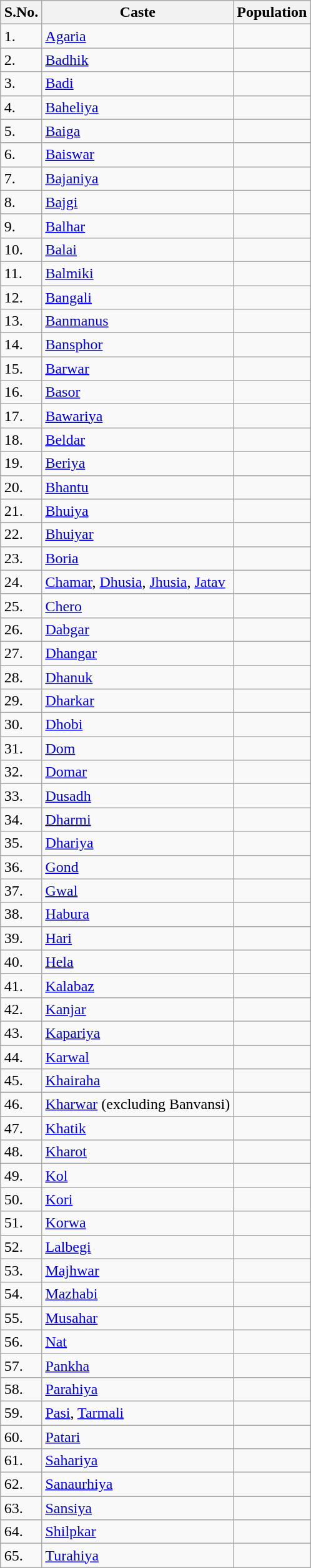<table class="wikitable sortable" style="margin: 1em auto 1em auto;">
<tr>
<th>S.No.</th>
<th>Caste</th>
<th>Population</th>
</tr>
<tr>
<td>1.</td>
<td><a href='#'>Agaria</a></td>
<td></td>
</tr>
<tr>
<td>2.</td>
<td><a href='#'>Badhik</a></td>
<td></td>
</tr>
<tr>
<td>3.</td>
<td><a href='#'>Badi</a></td>
<td></td>
</tr>
<tr>
<td>4.</td>
<td><a href='#'>Baheliya</a></td>
<td></td>
</tr>
<tr>
<td>5.</td>
<td><a href='#'>Baiga</a></td>
<td></td>
</tr>
<tr>
<td>6.</td>
<td><a href='#'>Baiswar</a></td>
<td></td>
</tr>
<tr>
<td>7.</td>
<td><a href='#'>Bajaniya</a></td>
<td></td>
</tr>
<tr>
<td>8.</td>
<td><a href='#'>Bajgi</a></td>
<td></td>
</tr>
<tr>
<td>9.</td>
<td><a href='#'>Balhar</a></td>
<td></td>
</tr>
<tr>
<td>10.</td>
<td><a href='#'>Balai</a></td>
<td></td>
</tr>
<tr>
<td>11.</td>
<td><a href='#'>Balmiki</a></td>
<td></td>
</tr>
<tr>
<td>12.</td>
<td><a href='#'>Bangali</a></td>
<td></td>
</tr>
<tr>
<td>13.</td>
<td><a href='#'>Banmanus</a></td>
<td></td>
</tr>
<tr>
<td>14.</td>
<td><a href='#'>Bansphor</a></td>
<td></td>
</tr>
<tr>
<td>15.</td>
<td><a href='#'>Barwar</a></td>
<td></td>
</tr>
<tr>
<td>16.</td>
<td><a href='#'>Basor</a></td>
<td></td>
</tr>
<tr>
<td>17.</td>
<td><a href='#'>Bawariya</a></td>
<td></td>
</tr>
<tr>
<td>18.</td>
<td><a href='#'>Beldar</a></td>
<td></td>
</tr>
<tr>
<td>19.</td>
<td><a href='#'>Beriya</a></td>
<td></td>
</tr>
<tr>
<td>20.</td>
<td><a href='#'>Bhantu</a></td>
<td></td>
</tr>
<tr>
<td>21.</td>
<td><a href='#'>Bhuiya</a></td>
<td></td>
</tr>
<tr>
<td>22.</td>
<td><a href='#'>Bhuiyar</a></td>
<td></td>
</tr>
<tr>
<td>23.</td>
<td><a href='#'>Boria</a></td>
<td></td>
</tr>
<tr>
<td>24.</td>
<td><a href='#'>Chamar</a>, <a href='#'>Dhusia</a>, <a href='#'>Jhusia</a>, <a href='#'>Jatav</a></td>
<td></td>
</tr>
<tr>
<td>25.</td>
<td><a href='#'>Chero</a></td>
<td></td>
</tr>
<tr>
<td>26.</td>
<td><a href='#'>Dabgar</a></td>
<td></td>
</tr>
<tr>
<td>27.</td>
<td><a href='#'>Dhangar</a></td>
<td></td>
</tr>
<tr>
<td>28.</td>
<td><a href='#'>Dhanuk</a></td>
<td></td>
</tr>
<tr>
<td>29.</td>
<td><a href='#'>Dharkar</a></td>
<td></td>
</tr>
<tr>
<td>30.</td>
<td><a href='#'>Dhobi</a></td>
<td></td>
</tr>
<tr>
<td>31.</td>
<td><a href='#'>Dom</a></td>
<td></td>
</tr>
<tr>
<td>32.</td>
<td><a href='#'>Domar</a></td>
<td></td>
</tr>
<tr>
<td>33.</td>
<td><a href='#'>Dusadh</a></td>
<td></td>
</tr>
<tr>
<td>34.</td>
<td><a href='#'>Dharmi</a></td>
<td></td>
</tr>
<tr>
<td>35.</td>
<td><a href='#'>Dhariya</a></td>
<td></td>
</tr>
<tr>
<td>36.</td>
<td><a href='#'>Gond</a></td>
<td></td>
</tr>
<tr>
<td>37.</td>
<td><a href='#'>Gwal</a></td>
<td></td>
</tr>
<tr>
<td>38.</td>
<td><a href='#'>Habura</a></td>
<td></td>
</tr>
<tr>
<td>39.</td>
<td><a href='#'>Hari</a></td>
<td></td>
</tr>
<tr>
<td>40.</td>
<td><a href='#'>Hela</a></td>
<td></td>
</tr>
<tr>
<td>41.</td>
<td><a href='#'>Kalabaz</a></td>
<td></td>
</tr>
<tr>
<td>42.</td>
<td><a href='#'>Kanjar</a></td>
<td></td>
</tr>
<tr>
<td>43.</td>
<td><a href='#'>Kapariya</a></td>
<td></td>
</tr>
<tr>
<td>44.</td>
<td><a href='#'>Karwal</a></td>
<td></td>
</tr>
<tr>
<td>45.</td>
<td><a href='#'>Khairaha</a></td>
<td></td>
</tr>
<tr>
<td>46.</td>
<td><a href='#'>Kharwar</a> (excluding Banvansi)</td>
<td></td>
</tr>
<tr>
<td>47.</td>
<td><a href='#'>Khatik</a></td>
<td></td>
</tr>
<tr>
<td>48.</td>
<td><a href='#'>Kharot</a></td>
<td></td>
</tr>
<tr>
<td>49.</td>
<td><a href='#'>Kol</a></td>
<td></td>
</tr>
<tr>
<td>50.</td>
<td><a href='#'>Kori</a></td>
<td></td>
</tr>
<tr>
<td>51.</td>
<td><a href='#'>Korwa</a></td>
<td></td>
</tr>
<tr>
<td>52.</td>
<td><a href='#'>Lalbegi</a></td>
<td></td>
</tr>
<tr>
<td>53.</td>
<td><a href='#'>Majhwar</a></td>
<td></td>
</tr>
<tr>
<td>54.</td>
<td><a href='#'>Mazhabi</a></td>
<td></td>
</tr>
<tr>
<td>55.</td>
<td><a href='#'>Musahar</a></td>
<td></td>
</tr>
<tr>
<td>56.</td>
<td><a href='#'>Nat</a></td>
<td></td>
</tr>
<tr>
<td>57.</td>
<td><a href='#'>Pankha</a></td>
<td></td>
</tr>
<tr>
<td>58.</td>
<td><a href='#'>Parahiya</a></td>
<td></td>
</tr>
<tr>
<td>59.</td>
<td><a href='#'>Pasi</a>, <a href='#'>Tarmali</a></td>
<td></td>
</tr>
<tr>
<td>60.</td>
<td><a href='#'>Patari</a></td>
<td></td>
</tr>
<tr>
<td>61.</td>
<td><a href='#'>Sahariya</a></td>
<td></td>
</tr>
<tr>
<td>62.</td>
<td><a href='#'>Sanaurhiya</a></td>
<td></td>
</tr>
<tr>
<td>63.</td>
<td><a href='#'>Sansiya</a></td>
<td></td>
</tr>
<tr>
<td>64.</td>
<td><a href='#'>Shilpkar</a></td>
<td></td>
</tr>
<tr>
<td>65.</td>
<td><a href='#'>Turahiya</a></td>
<td></td>
</tr>
</table>
